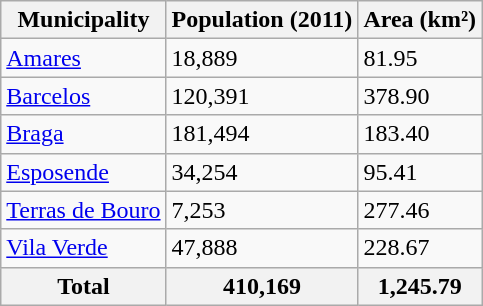<table class="wikitable sortable">
<tr>
<th>Municipality</th>
<th>Population (2011)</th>
<th>Area (km²)</th>
</tr>
<tr>
<td><a href='#'>Amares</a></td>
<td>18,889</td>
<td>81.95</td>
</tr>
<tr>
<td><a href='#'>Barcelos</a></td>
<td>120,391</td>
<td>378.90</td>
</tr>
<tr>
<td><a href='#'>Braga</a></td>
<td>181,494</td>
<td>183.40</td>
</tr>
<tr>
<td><a href='#'>Esposende</a></td>
<td>34,254</td>
<td>95.41</td>
</tr>
<tr>
<td><a href='#'>Terras de Bouro</a></td>
<td>7,253</td>
<td>277.46</td>
</tr>
<tr>
<td><a href='#'>Vila Verde</a></td>
<td>47,888</td>
<td>228.67</td>
</tr>
<tr>
<th>Total</th>
<th>410,169</th>
<th>1,245.79</th>
</tr>
</table>
